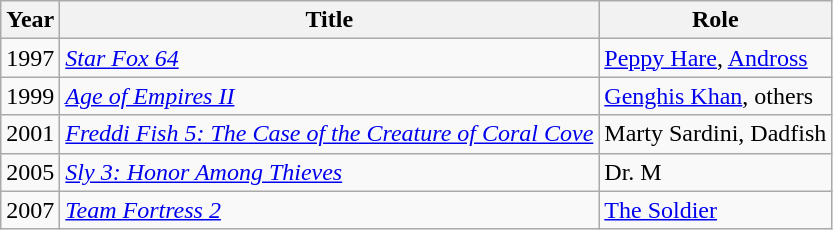<table class="wikitable sortable">
<tr>
<th>Year</th>
<th>Title</th>
<th>Role</th>
</tr>
<tr>
<td>1997</td>
<td><em><a href='#'>Star Fox 64</a></em></td>
<td><a href='#'>Peppy Hare</a>, <a href='#'>Andross</a></td>
</tr>
<tr>
<td>1999</td>
<td><em><a href='#'>Age of Empires II</a></em></td>
<td><a href='#'>Genghis Khan</a>, others</td>
</tr>
<tr>
<td>2001</td>
<td><em><a href='#'>Freddi Fish 5: The Case of the Creature of Coral Cove</a></em></td>
<td>Marty Sardini, Dadfish</td>
</tr>
<tr>
<td>2005</td>
<td><em><a href='#'>Sly 3: Honor Among Thieves</a></em></td>
<td>Dr. M</td>
</tr>
<tr>
<td>2007</td>
<td><em><a href='#'>Team Fortress 2</a></em></td>
<td><a href='#'>The Soldier</a></td>
</tr>
</table>
